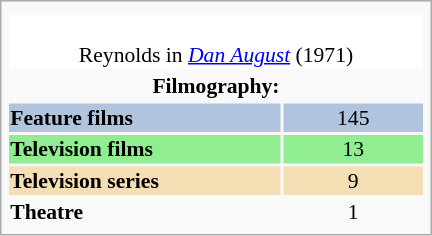<table class="infobox" style="width: 20em; text-align: left; font-size: 90%; vertical-align: middle; background-color: #white;">
<tr>
</tr>
<tr>
</tr>
<tr style="background-color: white;">
<td colspan="3" style="text-align:center;"><br>Reynolds in <em><a href='#'>Dan August</a></em> (1971)</td>
</tr>
<tr>
<th colspan="2" align="center">Filmography:</th>
</tr>
<tr>
<th style="background:#B0C4DE;">Feature films</th>
<td style="background:#B0C4DE;" colspan="2" align="center" width=50>145</td>
</tr>
<tr>
<th style="background:#90EE90;">Television films</th>
<td style="background:#90EE90;" colspan="2" align="center" width=50>13</td>
</tr>
<tr>
<th style="background:#F5DEB3;">Television series</th>
<td style="background:#F5DEB3;" colspan="2" align="center" width=50>9</td>
</tr>
<tr>
<th style="background:#F5FKC2;">Theatre</th>
<td style="background:#F5FKC2;" colspan="2" align="center" width=50>1</td>
</tr>
</table>
